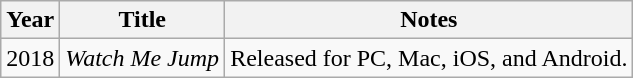<table class="wikitable sortable">
<tr>
<th>Year</th>
<th>Title</th>
<th>Notes</th>
</tr>
<tr>
<td>2018</td>
<td><em>Watch Me Jump</em></td>
<td>Released for PC, Mac, iOS, and Android.</td>
</tr>
</table>
